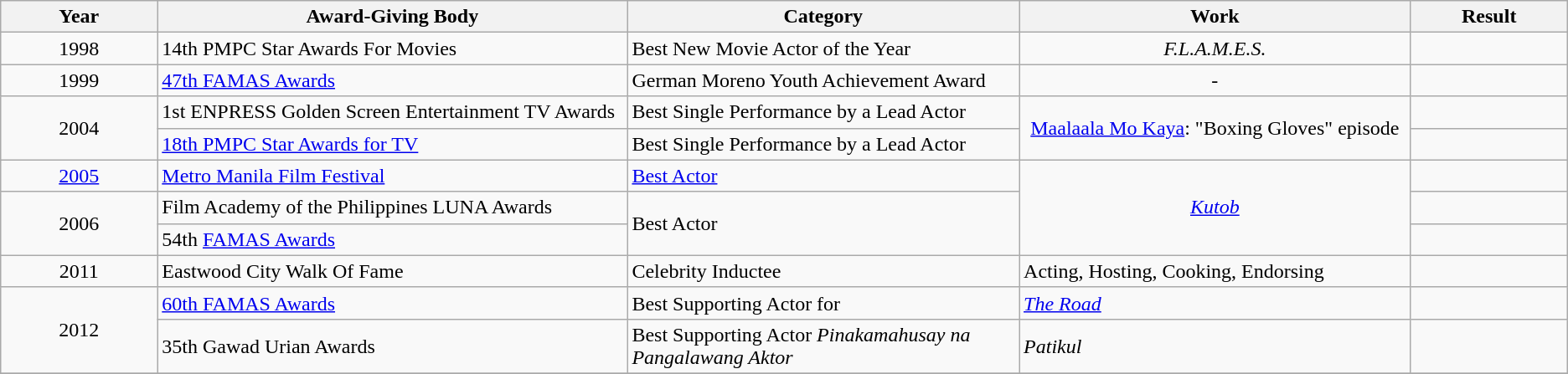<table class="wikitable sortable">
<tr>
<th width="10%">Year</th>
<th width="30%">Award-Giving Body</th>
<th width="25%">Category</th>
<th width="25%">Work</th>
<th width="10%">Result</th>
</tr>
<tr>
<td align=center>1998</td>
<td>14th PMPC Star Awards For Movies</td>
<td>Best New Movie Actor of the Year</td>
<td align=center><em>F.L.A.M.E.S.</em></td>
<td></td>
</tr>
<tr>
<td align=center>1999</td>
<td><a href='#'>47th FAMAS Awards</a></td>
<td>German Moreno Youth Achievement Award</td>
<td align=center>-</td>
<td></td>
</tr>
<tr>
<td align=center rowspan="2">2004</td>
<td>1st ENPRESS Golden Screen Entertainment TV Awards</td>
<td>Best Single Performance by a Lead Actor</td>
<td align=center rowspan="2"><a href='#'>Maalaala Mo Kaya</a>: "Boxing Gloves" episode</td>
<td></td>
</tr>
<tr>
<td><a href='#'>18th PMPC Star Awards for TV</a></td>
<td>Best Single Performance by a Lead Actor</td>
<td></td>
</tr>
<tr>
<td align="center"><a href='#'>2005</a></td>
<td align="left"><a href='#'>Metro Manila Film Festival</a></td>
<td align="left"><a href='#'>Best Actor</a></td>
<td align="center" rowspan="3"><em><a href='#'>Kutob</a></em></td>
<td></td>
</tr>
<tr>
<td rowspan="2" align=center>2006</td>
<td>Film Academy of the Philippines LUNA Awards</td>
<td rowspan=2>Best Actor</td>
<td></td>
</tr>
<tr>
<td>54th <a href='#'>FAMAS Awards</a></td>
<td></td>
</tr>
<tr>
<td align=center>2011</td>
<td>Eastwood City Walk Of Fame</td>
<td>Celebrity Inductee</td>
<td>Acting, Hosting, Cooking, Endorsing</td>
<td></td>
</tr>
<tr>
<td rowspan=2 align=center>2012</td>
<td><a href='#'>60th FAMAS Awards</a></td>
<td>Best Supporting Actor for</td>
<td><em><a href='#'>The Road</a></em></td>
<td></td>
</tr>
<tr>
<td>35th Gawad Urian Awards</td>
<td>Best Supporting Actor <em>Pinakamahusay na Pangalawang Aktor</em></td>
<td><em>Patikul</em></td>
<td></td>
</tr>
<tr>
</tr>
</table>
